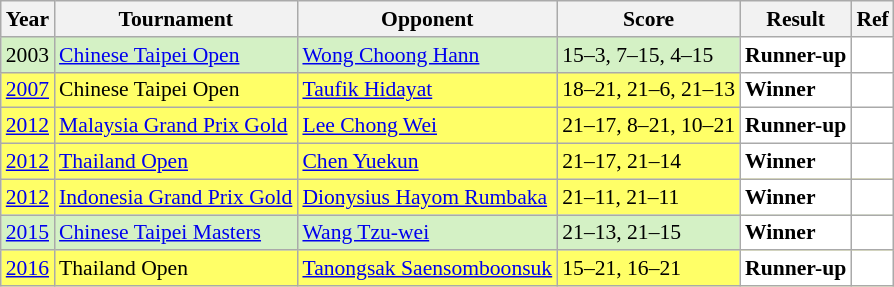<table class="sortable wikitable" style="font-size: 90%">
<tr>
<th>Year</th>
<th>Tournament</th>
<th>Opponent</th>
<th>Score</th>
<th>Result</th>
<th>Ref</th>
</tr>
<tr style="background:#D4F1C5">
<td align="center">2003</td>
<td align="left"><a href='#'>Chinese Taipei Open</a></td>
<td align="left"> <a href='#'>Wong Choong Hann</a></td>
<td align="left">15–3, 7–15, 4–15</td>
<td style="text-align:left; background:white"> <strong>Runner-up</strong></td>
<td style="text-align:center; background:white"></td>
</tr>
<tr style="background:#FFFF67">
<td align="center"><a href='#'>2007</a></td>
<td align="left">Chinese Taipei Open</td>
<td align="left"> <a href='#'>Taufik Hidayat</a></td>
<td align="left">18–21, 21–6, 21–13</td>
<td style="text-align:left; background:white"> <strong>Winner</strong></td>
<td style="text-align:center; background:white"></td>
</tr>
<tr style="background:#FFFF67">
<td align="center"><a href='#'>2012</a></td>
<td align="left"><a href='#'>Malaysia Grand Prix Gold</a></td>
<td align="left"> <a href='#'>Lee Chong Wei</a></td>
<td align="left">21–17, 8–21, 10–21</td>
<td style="text-align:left; background:white"> <strong>Runner-up</strong></td>
<td style="text-align:center; background:white"></td>
</tr>
<tr style="background:#FFFF67">
<td align="center"><a href='#'>2012</a></td>
<td align="left"><a href='#'>Thailand Open</a></td>
<td align="left"> <a href='#'>Chen Yuekun</a></td>
<td align="left">21–17, 21–14</td>
<td style="text-align:left; background:white"> <strong>Winner</strong></td>
<td style="text-align:center; background:white"></td>
</tr>
<tr style="background:#FFFF67">
<td align="center"><a href='#'>2012</a></td>
<td align="left"><a href='#'>Indonesia Grand Prix Gold</a></td>
<td align="left"> <a href='#'>Dionysius Hayom Rumbaka</a></td>
<td align="left">21–11, 21–11</td>
<td style="text-align:left; background:white"> <strong>Winner</strong></td>
<td style="text-align:center; background:white"></td>
</tr>
<tr style="background:#D4F1C5">
<td align="center"><a href='#'>2015</a></td>
<td align="left"><a href='#'>Chinese Taipei Masters</a></td>
<td align="left"> <a href='#'>Wang Tzu-wei</a></td>
<td align="left">21–13, 21–15</td>
<td style="text-align:left; background:white"> <strong>Winner</strong></td>
<td style="text-align:center; background:white"></td>
</tr>
<tr style="background:#FFFF67">
<td align="center"><a href='#'>2016</a></td>
<td align="left">Thailand Open</td>
<td align="left"> <a href='#'>Tanongsak Saensomboonsuk</a></td>
<td align="left">15–21, 16–21</td>
<td style="text-align:left; background:white"> <strong>Runner-up</strong></td>
<td style="text-align:center; background:white"></td>
</tr>
</table>
